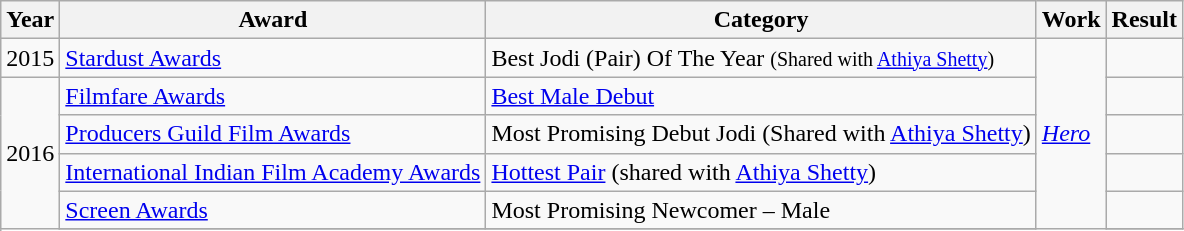<table class="wikitable sortable">
<tr>
<th>Year</th>
<th>Award</th>
<th>Category</th>
<th>Work</th>
<th>Result</th>
</tr>
<tr>
<td>2015</td>
<td><a href='#'>Stardust Awards</a></td>
<td>Best Jodi (Pair) Of The Year <small>(Shared with <a href='#'>Athiya Shetty</a>)</small></td>
<td Rowspan="6"><em><a href='#'>Hero</a></em></td>
<td></td>
</tr>
<tr>
<td Rowspan="5">2016</td>
<td><a href='#'>Filmfare Awards</a></td>
<td><a href='#'>Best Male Debut</a></td>
<td></td>
</tr>
<tr>
<td><a href='#'>Producers Guild Film Awards</a></td>
<td>Most Promising Debut Jodi (Shared with <a href='#'>Athiya Shetty</a>)</td>
<td></td>
</tr>
<tr>
<td><a href='#'>International Indian Film Academy Awards</a></td>
<td><a href='#'>Hottest Pair</a> (shared with <a href='#'>Athiya Shetty</a>)</td>
<td></td>
</tr>
<tr>
<td><a href='#'>Screen Awards</a></td>
<td Screen Award for Best Male Debut>Most Promising Newcomer – Male</td>
<td></td>
</tr>
<tr>
</tr>
</table>
